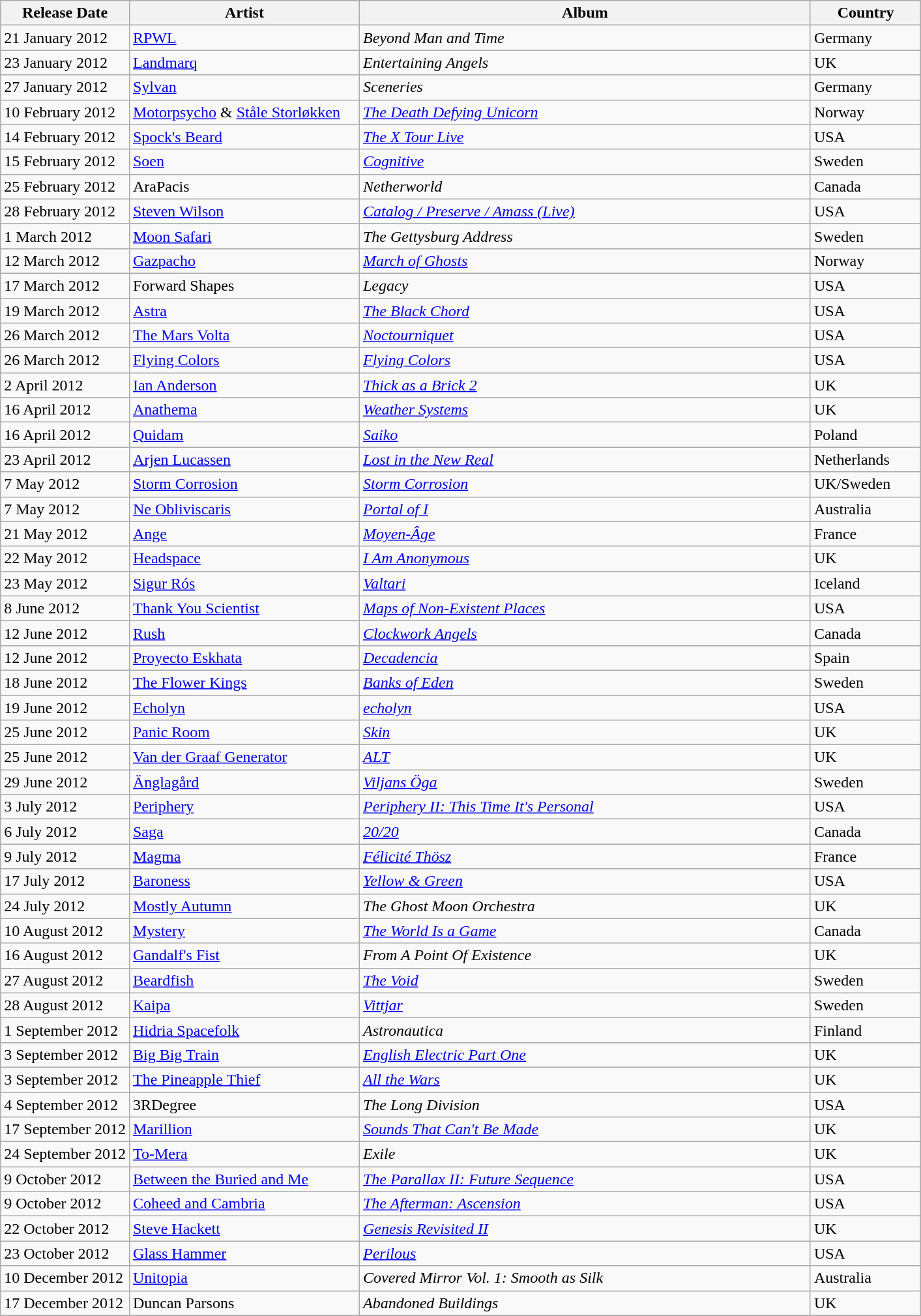<table class="wikitable center">
<tr>
<th align=center width="14%">Release Date</th>
<th align=center width="25%">Artist</th>
<th align=center width="49%">Album</th>
<th align=center width="12%">Country</th>
</tr>
<tr>
<td>21 January 2012</td>
<td><a href='#'>RPWL</a></td>
<td><em>Beyond Man and Time</em></td>
<td>Germany</td>
</tr>
<tr>
<td>23 January 2012</td>
<td><a href='#'>Landmarq</a></td>
<td><em>Entertaining Angels</em></td>
<td>UK</td>
</tr>
<tr>
<td>27 January 2012</td>
<td><a href='#'>Sylvan</a></td>
<td><em>Sceneries</em></td>
<td>Germany</td>
</tr>
<tr>
<td>10 February 2012</td>
<td><a href='#'>Motorpsycho</a> & <a href='#'>Ståle Storløkken</a></td>
<td><em><a href='#'>The Death Defying Unicorn</a></em></td>
<td>Norway</td>
</tr>
<tr>
<td>14 February 2012</td>
<td><a href='#'>Spock's Beard</a></td>
<td><em><a href='#'>The X Tour Live</a></em></td>
<td>USA</td>
</tr>
<tr>
<td>15 February 2012</td>
<td><a href='#'>Soen</a></td>
<td><a href='#'><em>Cognitive</em></a></td>
<td>Sweden</td>
</tr>
<tr>
<td>25 February 2012</td>
<td>AraPacis</td>
<td><em>Netherworld</em></td>
<td>Canada</td>
</tr>
<tr>
<td>28 February 2012</td>
<td><a href='#'>Steven Wilson</a></td>
<td><em><a href='#'>Catalog / Preserve / Amass (Live)</a></em></td>
<td>USA</td>
</tr>
<tr>
<td>1 March 2012</td>
<td><a href='#'>Moon Safari</a></td>
<td><em>The Gettysburg Address</em></td>
<td>Sweden</td>
</tr>
<tr>
<td>12 March 2012</td>
<td><a href='#'>Gazpacho</a></td>
<td><em><a href='#'>March of Ghosts</a></em></td>
<td>Norway</td>
</tr>
<tr>
<td>17 March 2012</td>
<td>Forward Shapes</td>
<td><em>Legacy</em></td>
<td>USA</td>
</tr>
<tr>
<td>19 March 2012</td>
<td><a href='#'>Astra</a></td>
<td><em><a href='#'>The Black Chord</a></em></td>
<td>USA</td>
</tr>
<tr>
<td>26 March 2012</td>
<td><a href='#'>The Mars Volta</a></td>
<td><em><a href='#'>Noctourniquet</a></em></td>
<td>USA</td>
</tr>
<tr>
<td>26 March 2012</td>
<td><a href='#'>Flying Colors</a></td>
<td><em><a href='#'>Flying Colors</a></em></td>
<td>USA</td>
</tr>
<tr>
<td>2 April 2012</td>
<td><a href='#'>Ian Anderson</a></td>
<td><em><a href='#'>Thick as a Brick 2</a></em></td>
<td>UK</td>
</tr>
<tr>
<td>16 April 2012</td>
<td><a href='#'>Anathema</a></td>
<td><em><a href='#'>Weather Systems</a></em></td>
<td>UK</td>
</tr>
<tr>
<td>16 April 2012</td>
<td><a href='#'>Quidam</a></td>
<td><em><a href='#'>Saiko</a></em></td>
<td>Poland</td>
</tr>
<tr>
<td>23 April 2012</td>
<td><a href='#'>Arjen Lucassen</a></td>
<td><em><a href='#'>Lost in the New Real</a></em></td>
<td>Netherlands</td>
</tr>
<tr>
<td>7 May 2012</td>
<td><a href='#'>Storm Corrosion</a></td>
<td><em><a href='#'>Storm Corrosion</a></em></td>
<td>UK/Sweden</td>
</tr>
<tr>
<td>7 May 2012</td>
<td><a href='#'>Ne Obliviscaris</a></td>
<td><em><a href='#'>Portal of I</a></em></td>
<td>Australia</td>
</tr>
<tr>
<td>21 May 2012</td>
<td><a href='#'>Ange</a></td>
<td><em><a href='#'>Moyen-Âge</a></em></td>
<td>France</td>
</tr>
<tr>
<td>22 May 2012</td>
<td><a href='#'>Headspace</a></td>
<td><em><a href='#'>I Am Anonymous</a></em></td>
<td>UK</td>
</tr>
<tr>
<td>23 May 2012</td>
<td><a href='#'>Sigur Rós</a></td>
<td><em><a href='#'>Valtari</a></em></td>
<td>Iceland</td>
</tr>
<tr>
<td>8 June 2012</td>
<td><a href='#'>Thank You Scientist</a></td>
<td><em><a href='#'>Maps of Non-Existent Places</a></em></td>
<td>USA</td>
</tr>
<tr>
<td>12 June 2012</td>
<td><a href='#'>Rush</a></td>
<td><em><a href='#'>Clockwork Angels</a></em></td>
<td>Canada</td>
</tr>
<tr>
<td>12 June 2012</td>
<td><a href='#'>Proyecto Eskhata</a></td>
<td><em><a href='#'>Decadencia</a></em></td>
<td>Spain</td>
</tr>
<tr>
<td>18 June 2012</td>
<td><a href='#'>The Flower Kings</a></td>
<td><em><a href='#'>Banks of Eden</a></em></td>
<td>Sweden</td>
</tr>
<tr>
<td>19 June 2012</td>
<td><a href='#'>Echolyn</a></td>
<td><em><a href='#'>echolyn</a></em></td>
<td>USA</td>
</tr>
<tr>
<td>25 June 2012</td>
<td><a href='#'>Panic Room</a></td>
<td><em><a href='#'>Skin</a></em></td>
<td>UK</td>
</tr>
<tr>
<td>25 June 2012</td>
<td><a href='#'>Van der Graaf Generator</a></td>
<td><em><a href='#'>ALT</a></em></td>
<td>UK</td>
</tr>
<tr>
<td>29 June 2012</td>
<td><a href='#'>Änglagård</a></td>
<td><em><a href='#'>Viljans Öga</a></em></td>
<td>Sweden</td>
</tr>
<tr>
<td>3 July 2012</td>
<td><a href='#'>Periphery</a></td>
<td><em><a href='#'>Periphery II: This Time It's Personal</a></em></td>
<td>USA</td>
</tr>
<tr>
<td>6 July 2012</td>
<td><a href='#'>Saga</a></td>
<td><em><a href='#'>20/20</a></em></td>
<td>Canada</td>
</tr>
<tr>
<td>9 July 2012</td>
<td><a href='#'>Magma</a></td>
<td><em><a href='#'>Félicité Thösz</a></em></td>
<td>France</td>
</tr>
<tr>
<td>17 July 2012</td>
<td><a href='#'>Baroness</a></td>
<td><a href='#'><em>Yellow & Green</em></a></td>
<td>USA</td>
</tr>
<tr>
<td>24 July 2012</td>
<td><a href='#'>Mostly Autumn</a></td>
<td><em>The Ghost Moon Orchestra</em></td>
<td>UK</td>
</tr>
<tr>
<td>10 August 2012</td>
<td><a href='#'>Mystery</a></td>
<td><em><a href='#'>The World Is a Game</a></em></td>
<td>Canada</td>
</tr>
<tr>
<td>16 August 2012</td>
<td><a href='#'>Gandalf's Fist</a></td>
<td><em>From A Point Of Existence</em></td>
<td>UK</td>
</tr>
<tr>
<td>27 August 2012</td>
<td><a href='#'>Beardfish</a></td>
<td><em><a href='#'>The Void</a></em></td>
<td>Sweden</td>
</tr>
<tr>
<td>28 August 2012</td>
<td><a href='#'>Kaipa</a></td>
<td><em><a href='#'>Vittjar</a></em></td>
<td>Sweden</td>
</tr>
<tr>
<td>1 September 2012</td>
<td><a href='#'>Hidria Spacefolk</a></td>
<td><em>Astronautica</em></td>
<td>Finland</td>
</tr>
<tr>
<td>3 September 2012</td>
<td><a href='#'>Big Big Train</a></td>
<td><em><a href='#'>English Electric Part One</a></em></td>
<td>UK</td>
</tr>
<tr>
<td>3 September 2012</td>
<td><a href='#'>The Pineapple Thief</a></td>
<td><em><a href='#'>All the Wars</a></em></td>
<td>UK</td>
</tr>
<tr>
<td>4 September 2012</td>
<td>3RDegree</td>
<td><em>The Long Division</em></td>
<td>USA</td>
</tr>
<tr>
<td>17 September 2012</td>
<td><a href='#'>Marillion</a></td>
<td><em><a href='#'>Sounds That Can't Be Made</a></em></td>
<td>UK</td>
</tr>
<tr>
<td>24 September 2012</td>
<td><a href='#'>To-Mera</a></td>
<td><em>Exile</em></td>
<td>UK</td>
</tr>
<tr>
<td>9 October 2012</td>
<td><a href='#'>Between the Buried and Me</a></td>
<td><em><a href='#'>The Parallax II: Future Sequence</a></em></td>
<td>USA</td>
</tr>
<tr>
<td>9 October 2012</td>
<td><a href='#'>Coheed and Cambria</a></td>
<td><em><a href='#'>The Afterman: Ascension</a></em></td>
<td>USA</td>
</tr>
<tr>
<td>22 October 2012</td>
<td><a href='#'>Steve Hackett</a></td>
<td><em><a href='#'>Genesis Revisited II</a></em></td>
<td>UK</td>
</tr>
<tr>
<td>23 October 2012</td>
<td><a href='#'>Glass Hammer</a></td>
<td><em><a href='#'>Perilous</a></em></td>
<td>USA</td>
</tr>
<tr>
<td>10 December 2012</td>
<td><a href='#'>Unitopia</a></td>
<td><em>Covered Mirror Vol. 1: Smooth as Silk</em></td>
<td>Australia</td>
</tr>
<tr>
<td>17 December 2012</td>
<td>Duncan Parsons</td>
<td><em>Abandoned Buildings</em></td>
<td>UK</td>
</tr>
<tr>
</tr>
</table>
